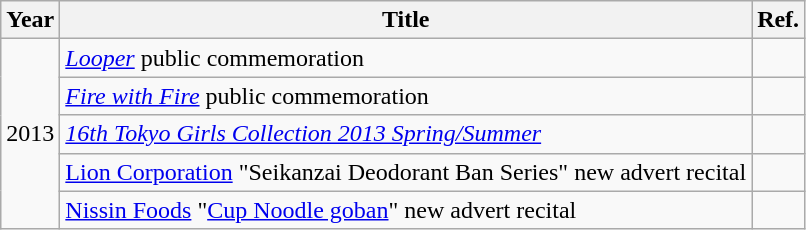<table class="wikitable">
<tr>
<th>Year</th>
<th>Title</th>
<th>Ref.</th>
</tr>
<tr>
<td rowspan="5">2013</td>
<td><em><a href='#'>Looper</a></em> public commemoration</td>
<td></td>
</tr>
<tr>
<td><em><a href='#'>Fire with Fire</a></em> public commemoration</td>
<td></td>
</tr>
<tr>
<td><em><a href='#'>16th Tokyo Girls Collection 2013 Spring/Summer</a></em></td>
<td></td>
</tr>
<tr>
<td><a href='#'>Lion Corporation</a> "Seikanzai Deodorant Ban Series" new advert recital</td>
<td></td>
</tr>
<tr>
<td><a href='#'>Nissin Foods</a> "<a href='#'>Cup Noodle goban</a>" new advert recital</td>
<td></td>
</tr>
</table>
